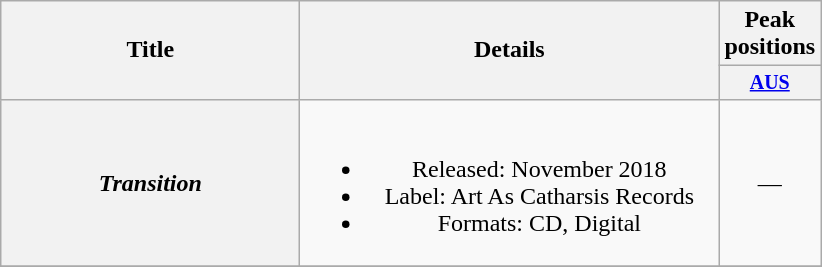<table class="wikitable plainrowheaders" style="text-align:center;">
<tr>
<th rowspan="2" style="width:12em;">Title</th>
<th rowspan="2" style="width:17em;">Details</th>
<th colspan="1">Peak positions</th>
</tr>
<tr style="font-size:smaller;">
<th width="50"><a href='#'>AUS</a><br></th>
</tr>
<tr>
<th scope="row"><em>Transition</em></th>
<td><br><ul><li>Released: November 2018</li><li>Label: Art As Catharsis Records</li><li>Formats: CD, Digital</li></ul></td>
<td>—</td>
</tr>
<tr>
</tr>
</table>
